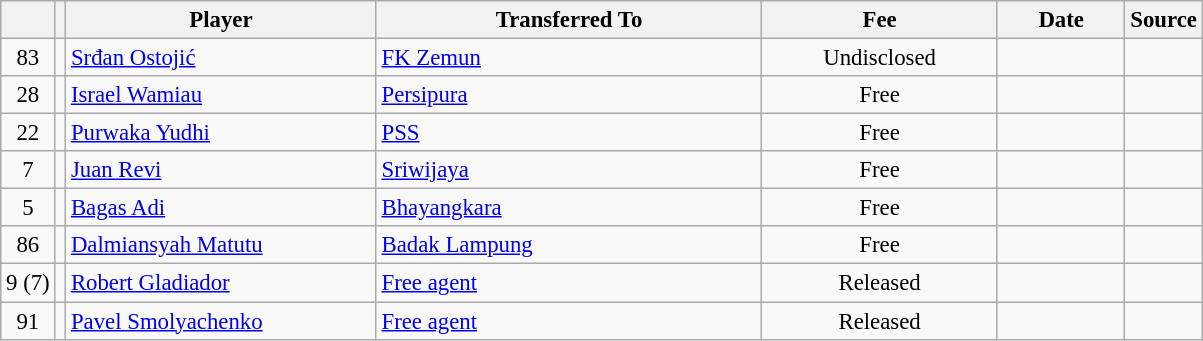<table class="wikitable plainrowheaders sortable" style="font-size:95%">
<tr>
<th></th>
<th></th>
<th scope="col" style="width:200px;"><strong>Player</strong></th>
<th scope="col" style="width:250px;"><strong>Transferred To</strong></th>
<th scope="col" style="width:150px;"><strong>Fee</strong></th>
<th scope="col" style="width:78px;"><strong>Date</strong></th>
<th><strong>Source</strong></th>
</tr>
<tr>
<td align=center>83</td>
<td align=center></td>
<td> <a href='#'>Srđan Ostojić</a></td>
<td> <a href='#'>FK Zemun</a></td>
<td align=center>Undisclosed</td>
<td align=center></td>
<td align=center></td>
</tr>
<tr>
<td align=center>28</td>
<td align=center></td>
<td> <a href='#'>Israel Wamiau</a></td>
<td> <a href='#'>Persipura</a></td>
<td align=center>Free</td>
<td align=center></td>
<td align=center></td>
</tr>
<tr>
<td align=center>22</td>
<td align=center></td>
<td> <a href='#'>Purwaka Yudhi</a></td>
<td> <a href='#'>PSS</a></td>
<td align=center>Free</td>
<td align=center></td>
<td align=center></td>
</tr>
<tr>
<td align=center>7</td>
<td align=center></td>
<td> <a href='#'>Juan Revi</a></td>
<td> <a href='#'>Sriwijaya</a></td>
<td align=center>Free</td>
<td align=center></td>
<td></td>
</tr>
<tr>
<td align=center>5</td>
<td align=center></td>
<td> <a href='#'>Bagas Adi</a></td>
<td> <a href='#'>Bhayangkara</a></td>
<td align=center>Free</td>
<td align=center></td>
<td align=center></td>
</tr>
<tr>
<td align=center>86</td>
<td align=center></td>
<td> <a href='#'>Dalmiansyah Matutu</a></td>
<td> <a href='#'>Badak Lampung</a></td>
<td align=center>Free</td>
<td align=center></td>
<td align=center></td>
</tr>
<tr>
<td align=center>9 (7)</td>
<td align=center></td>
<td> <a href='#'>Robert Gladiador</a></td>
<td><a href='#'>Free agent</a></td>
<td align=center>Released</td>
<td align=center></td>
<td align=center></td>
</tr>
<tr>
<td align=center>91</td>
<td align=center></td>
<td> <a href='#'>Pavel Smolyachenko</a></td>
<td><a href='#'>Free agent</a></td>
<td align=center>Released</td>
<td align=center></td>
<td align=center></td>
</tr>
</table>
